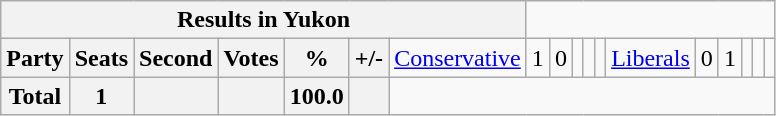<table class="wikitable">
<tr>
<th colspan=8>Results in Yukon</th>
</tr>
<tr>
<th colspan=2>Party</th>
<th>Seats</th>
<th>Second</th>
<th>Votes</th>
<th>%</th>
<th>+/-<br></th>
<td><a href='#'>Conservative</a></td>
<td align="right">1</td>
<td align="right">0</td>
<td align="right"></td>
<td align="right"></td>
<td align="right"><br></td>
<td><a href='#'>Liberals</a></td>
<td align="right">0</td>
<td align="right">1</td>
<td align="right"></td>
<td align="right"></td>
<td align="right"></td>
</tr>
<tr>
<th colspan="2">Total</th>
<th>1</th>
<th colspan="1"></th>
<th></th>
<th>100.0</th>
<th></th>
</tr>
</table>
